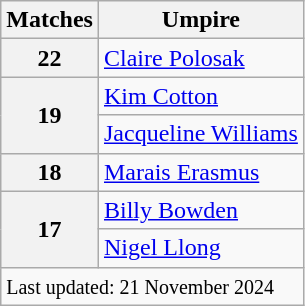<table class="wikitable">
<tr>
<th>Matches</th>
<th>Umpire</th>
</tr>
<tr>
<th>22</th>
<td> <a href='#'>Claire Polosak</a></td>
</tr>
<tr>
<th rowspan=2>19</th>
<td> <a href='#'>Kim Cotton</a></td>
</tr>
<tr>
<td> <a href='#'>Jacqueline Williams</a></td>
</tr>
<tr>
<th>18</th>
<td> <a href='#'>Marais Erasmus</a></td>
</tr>
<tr>
<th rowspan=2>17</th>
<td> <a href='#'>Billy Bowden</a></td>
</tr>
<tr>
<td> <a href='#'>Nigel Llong</a></td>
</tr>
<tr>
<td colspan=3><small>Last updated: 21 November 2024</small></td>
</tr>
</table>
